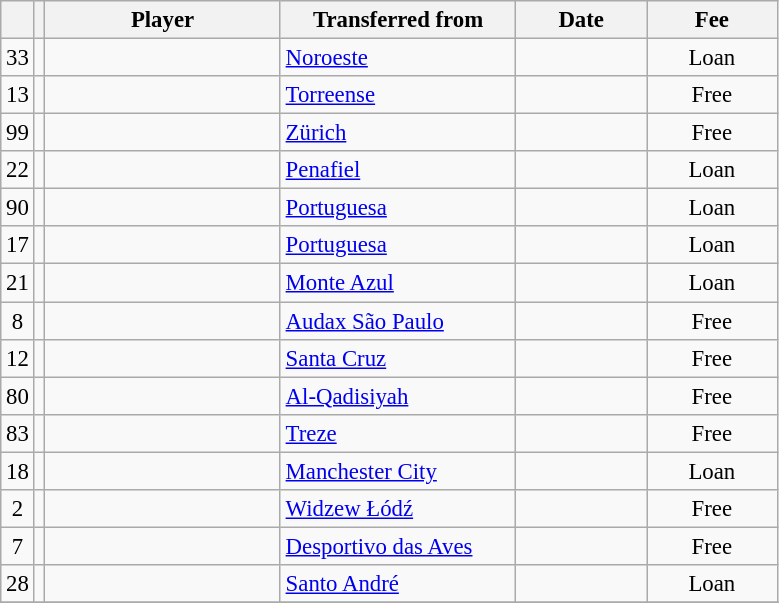<table class="wikitable plainrowheaders sortable" style="font-size:95%">
<tr>
<th></th>
<th></th>
<th scope=col style="width:150px;"><strong>Player</strong></th>
<th scope=col style="width:150px;"><strong>Transferred from</strong></th>
<th scope=col style="width:80px;"><strong>Date</strong></th>
<th scope=col style="width:80px;"><strong>Fee</strong></th>
</tr>
<tr>
<td align=center>33</td>
<td align=center></td>
<td></td>
<td> <a href='#'>Noroeste</a></td>
<td align=center></td>
<td align=center>Loan</td>
</tr>
<tr>
<td align=center>13</td>
<td align=center></td>
<td></td>
<td> <a href='#'>Torreense</a></td>
<td align=center></td>
<td align=center>Free</td>
</tr>
<tr>
<td align=center>99</td>
<td align=center></td>
<td></td>
<td> <a href='#'>Zürich</a></td>
<td align=center></td>
<td align=center>Free</td>
</tr>
<tr>
<td align=center>22</td>
<td align=center></td>
<td></td>
<td> <a href='#'>Penafiel</a></td>
<td align=center></td>
<td align=center>Loan</td>
</tr>
<tr>
<td align=center>90</td>
<td align=center></td>
<td></td>
<td> <a href='#'>Portuguesa</a></td>
<td align=center></td>
<td align=center>Loan</td>
</tr>
<tr>
<td align=center>17</td>
<td align=center></td>
<td></td>
<td> <a href='#'>Portuguesa</a></td>
<td align=center></td>
<td align=center>Loan</td>
</tr>
<tr>
<td align=center>21</td>
<td align=center></td>
<td></td>
<td> <a href='#'>Monte Azul</a></td>
<td align=center></td>
<td align=center>Loan</td>
</tr>
<tr>
<td align=center>8</td>
<td align=center></td>
<td></td>
<td> <a href='#'>Audax São Paulo</a></td>
<td align=center></td>
<td align=center>Free</td>
</tr>
<tr>
<td align=center>12</td>
<td align=center></td>
<td></td>
<td> <a href='#'>Santa Cruz</a></td>
<td align=center></td>
<td align=center>Free</td>
</tr>
<tr>
<td align=center>80</td>
<td align=center></td>
<td></td>
<td> <a href='#'>Al-Qadisiyah</a></td>
<td align=center></td>
<td align=center>Free</td>
</tr>
<tr>
<td align=center>83</td>
<td align=center></td>
<td></td>
<td> <a href='#'>Treze</a></td>
<td align=center></td>
<td align=center>Free</td>
</tr>
<tr>
<td align=center>18</td>
<td align=center></td>
<td></td>
<td> <a href='#'>Manchester City</a></td>
<td align=center></td>
<td align=center>Loan</td>
</tr>
<tr>
<td align=center>2</td>
<td align=center></td>
<td></td>
<td> <a href='#'>Widzew Łódź</a></td>
<td align=center></td>
<td align=center>Free</td>
</tr>
<tr>
<td align=center>7</td>
<td align=center></td>
<td></td>
<td> <a href='#'>Desportivo das Aves</a></td>
<td align=center></td>
<td align=center>Free</td>
</tr>
<tr>
<td align=center>28</td>
<td align=center></td>
<td></td>
<td> <a href='#'>Santo André</a></td>
<td align=center></td>
<td align=center>Loan</td>
</tr>
<tr>
</tr>
</table>
